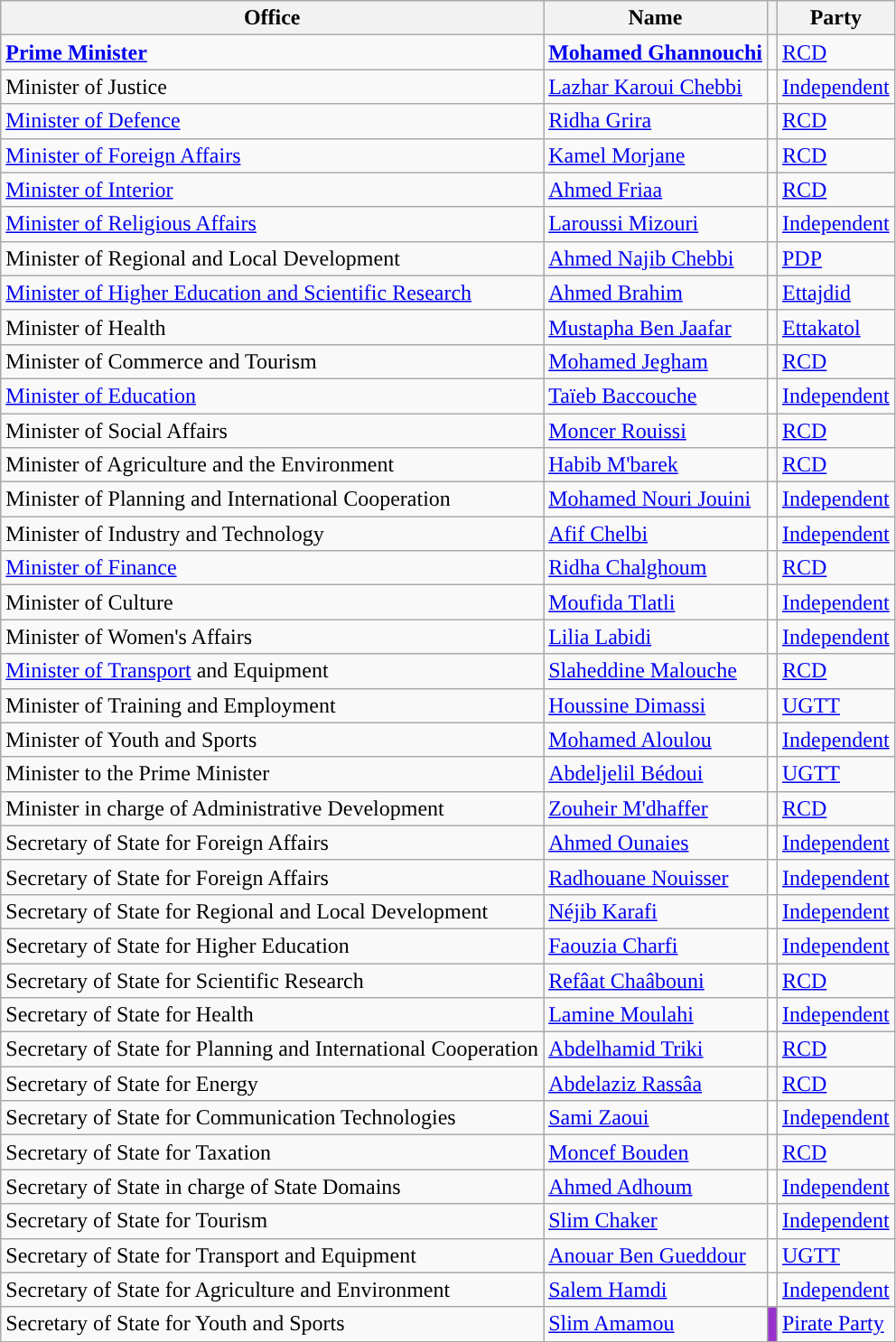<table class="wikitable">
<tr>
<th>Office</th>
<th>Name</th>
<th></th>
<th>Party</th>
</tr>
<tr>
<td><strong><a href='#'>Prime Minister</a></strong></td>
<td><strong><a href='#'>Mohamed Ghannouchi</a></strong></td>
<td></td>
<td><a href='#'>RCD</a></td>
</tr>
<tr>
<td>Minister of Justice</td>
<td><a href='#'>Lazhar Karoui Chebbi</a></td>
<td bgcolor="#fff"></td>
<td><a href='#'>Independent</a></td>
</tr>
<tr>
<td><a href='#'>Minister of Defence</a></td>
<td><a href='#'>Ridha Grira</a></td>
<td></td>
<td><a href='#'>RCD</a></td>
</tr>
<tr>
<td><a href='#'>Minister of Foreign Affairs</a></td>
<td><a href='#'>Kamel Morjane</a></td>
<td></td>
<td><a href='#'>RCD</a></td>
</tr>
<tr>
<td><a href='#'>Minister of Interior</a></td>
<td><a href='#'>Ahmed Friaa</a></td>
<td></td>
<td><a href='#'>RCD</a></td>
</tr>
<tr>
<td><a href='#'>Minister of Religious Affairs</a></td>
<td><a href='#'>Laroussi Mizouri</a></td>
<td bgcolor="#fff"></td>
<td><a href='#'>Independent</a></td>
</tr>
<tr>
<td>Minister of Regional and Local Development</td>
<td><a href='#'>Ahmed Najib Chebbi</a></td>
<td></td>
<td><a href='#'>PDP</a></td>
</tr>
<tr>
<td><a href='#'>Minister of Higher Education and Scientific Research</a></td>
<td><a href='#'>Ahmed Brahim</a></td>
<td></td>
<td><a href='#'>Ettajdid</a></td>
</tr>
<tr>
<td>Minister of Health</td>
<td><a href='#'>Mustapha Ben Jaafar</a></td>
<td></td>
<td><a href='#'>Ettakatol</a></td>
</tr>
<tr>
<td>Minister of Commerce and Tourism</td>
<td><a href='#'>Mohamed Jegham</a></td>
<td></td>
<td><a href='#'>RCD</a></td>
</tr>
<tr>
<td><a href='#'>Minister of Education</a></td>
<td><a href='#'>Taïeb Baccouche</a></td>
<td bgcolor="#fff"></td>
<td><a href='#'>Independent</a></td>
</tr>
<tr>
<td>Minister of Social Affairs</td>
<td><a href='#'>Moncer Rouissi</a></td>
<td></td>
<td><a href='#'>RCD</a></td>
</tr>
<tr>
<td>Minister of Agriculture and the Environment</td>
<td><a href='#'>Habib M'barek</a></td>
<td></td>
<td><a href='#'>RCD</a></td>
</tr>
<tr>
<td>Minister of Planning and International Cooperation</td>
<td><a href='#'>Mohamed Nouri Jouini</a></td>
<td bgcolor="#fff"></td>
<td><a href='#'>Independent</a></td>
</tr>
<tr>
<td>Minister of Industry and Technology</td>
<td><a href='#'>Afif Chelbi</a></td>
<td bgcolor="#fff"></td>
<td><a href='#'>Independent</a></td>
</tr>
<tr>
<td><a href='#'>Minister of Finance</a></td>
<td><a href='#'>Ridha Chalghoum</a></td>
<td></td>
<td><a href='#'>RCD</a></td>
</tr>
<tr>
<td>Minister of Culture</td>
<td><a href='#'>Moufida Tlatli</a></td>
<td bgcolor="#fff"></td>
<td><a href='#'>Independent</a></td>
</tr>
<tr>
<td>Minister of Women's Affairs</td>
<td><a href='#'>Lilia Labidi</a></td>
<td bgcolor="#fff"></td>
<td><a href='#'>Independent</a></td>
</tr>
<tr>
<td><a href='#'>Minister of Transport</a> and Equipment</td>
<td><a href='#'>Slaheddine Malouche</a></td>
<td></td>
<td><a href='#'>RCD</a></td>
</tr>
<tr>
<td>Minister of Training and Employment</td>
<td><a href='#'>Houssine Dimassi</a></td>
<td bgcolor="#fff"></td>
<td><a href='#'>UGTT</a></td>
</tr>
<tr>
<td>Minister of Youth and Sports</td>
<td><a href='#'>Mohamed Aloulou</a></td>
<td bgcolor="#fff"></td>
<td><a href='#'>Independent</a></td>
</tr>
<tr>
<td>Minister to the Prime Minister</td>
<td><a href='#'>Abdeljelil Bédoui</a></td>
<td bgcolor="#fff"></td>
<td><a href='#'>UGTT</a></td>
</tr>
<tr>
<td>Minister in charge of Administrative Development</td>
<td><a href='#'>Zouheir M'dhaffer</a></td>
<td></td>
<td><a href='#'>RCD</a></td>
</tr>
<tr>
<td>Secretary of State for Foreign Affairs</td>
<td><a href='#'>Ahmed Ounaies</a></td>
<td bgcolor="#fff"></td>
<td><a href='#'>Independent</a></td>
</tr>
<tr>
<td>Secretary of State for Foreign Affairs</td>
<td><a href='#'>Radhouane Nouisser</a></td>
<td bgcolor="#fff"></td>
<td><a href='#'>Independent</a></td>
</tr>
<tr>
<td>Secretary of State for Regional and Local Development</td>
<td><a href='#'>Néjib Karafi</a></td>
<td bgcolor="#fff"></td>
<td><a href='#'>Independent</a></td>
</tr>
<tr>
<td>Secretary of State for Higher Education</td>
<td><a href='#'>Faouzia Charfi</a></td>
<td bgcolor="#fff"></td>
<td><a href='#'>Independent</a></td>
</tr>
<tr>
<td>Secretary of State for Scientific Research</td>
<td><a href='#'>Refâat Chaâbouni</a></td>
<td></td>
<td><a href='#'>RCD</a></td>
</tr>
<tr>
<td>Secretary of State for Health</td>
<td><a href='#'>Lamine Moulahi</a></td>
<td bgcolor="#fff"></td>
<td><a href='#'>Independent</a></td>
</tr>
<tr>
<td>Secretary of State for Planning and International Cooperation</td>
<td><a href='#'>Abdelhamid Triki</a></td>
<td></td>
<td><a href='#'>RCD</a></td>
</tr>
<tr>
<td>Secretary of State for Energy</td>
<td><a href='#'>Abdelaziz Rassâa</a></td>
<td></td>
<td><a href='#'>RCD</a></td>
</tr>
<tr>
<td>Secretary of State for Communication Technologies</td>
<td><a href='#'>Sami Zaoui</a></td>
<td bgcolor="#fff"></td>
<td><a href='#'>Independent</a></td>
</tr>
<tr>
<td>Secretary of State for Taxation</td>
<td><a href='#'>Moncef Bouden</a></td>
<td></td>
<td><a href='#'>RCD</a></td>
</tr>
<tr>
<td>Secretary of State in charge of State Domains</td>
<td><a href='#'>Ahmed Adhoum</a></td>
<td bgcolor="#fff"></td>
<td><a href='#'>Independent</a></td>
</tr>
<tr>
<td>Secretary of State for Tourism</td>
<td><a href='#'>Slim Chaker</a></td>
<td bgcolor="#fff"></td>
<td><a href='#'>Independent</a></td>
</tr>
<tr>
<td>Secretary of State for Transport and Equipment</td>
<td><a href='#'>Anouar Ben Gueddour</a></td>
<td bgcolor="#fff"></td>
<td><a href='#'>UGTT</a></td>
</tr>
<tr>
<td>Secretary of State for Agriculture and Environment</td>
<td><a href='#'>Salem Hamdi</a></td>
<td bgcolor="#fff"></td>
<td><a href='#'>Independent</a></td>
</tr>
<tr>
<td>Secretary of State for Youth and Sports</td>
<td><a href='#'>Slim Amamou</a></td>
<td bgcolor="#9932CC"></td>
<td><a href='#'>Pirate Party</a></td>
</tr>
<tr>
</tr>
</table>
